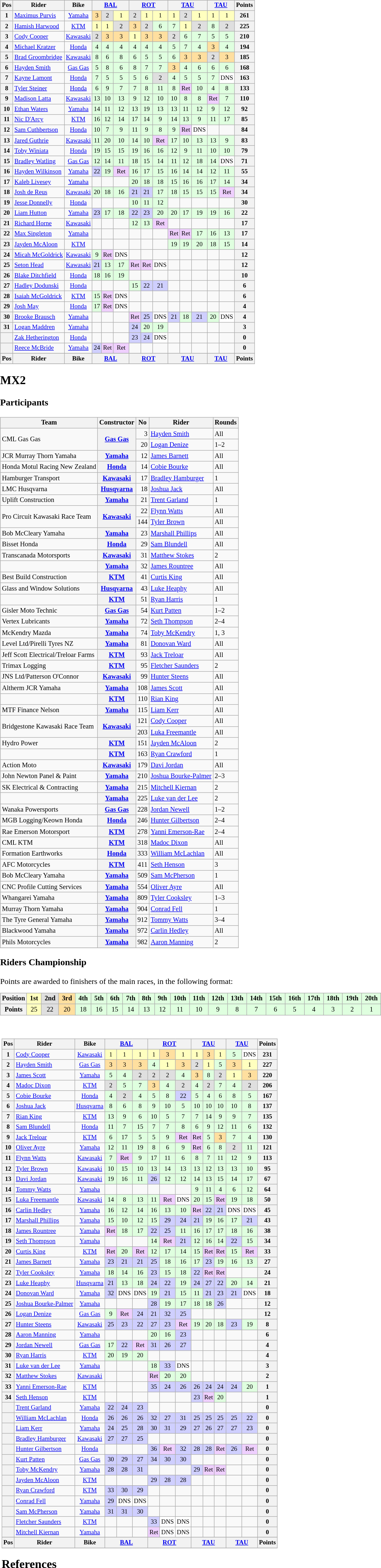<table>
<tr>
<td><br><table class="wikitable" style="font-size: 80%; text-align:center">
<tr valign="top">
<th valign="middle">Pos</th>
<th valign="middle">Rider</th>
<th valign="middle">Bike</th>
<th colspan=3><a href='#'>BAL</a></th>
<th colspan=3><a href='#'>ROT</a></th>
<th colspan=3><a href='#'>TAU</a></th>
<th colspan=2><a href='#'>TAU</a></th>
<th valign="middle">Points</th>
</tr>
<tr>
<th>1</th>
<td align=left> <a href='#'>Maximus Purvis</a></td>
<td><a href='#'>Yamaha</a></td>
<td style="background:#ffdf9f;">3</td>
<td style="background:#dfdfdf;">2</td>
<td style="background:#ffffbf;">1</td>
<td style="background:#dfdfdf;">2</td>
<td style="background:#ffffbf;">1</td>
<td style="background:#ffffbf;">1</td>
<td style="background:#ffffbf;">1</td>
<td style="background:#dfdfdf;">2</td>
<td style="background:#ffffbf;">1</td>
<td style="background:#ffffbf;">1</td>
<td style="background:#ffffbf;">1</td>
<th>261</th>
</tr>
<tr>
<th>2</th>
<td align=left> <a href='#'>Hamish Harwood</a></td>
<td><a href='#'>KTM</a></td>
<td style="background:#ffffbf;">1</td>
<td style="background:#ffffbf;">1</td>
<td style="background:#dfdfdf;">2</td>
<td style="background:#ffdf9f;">3</td>
<td style="background:#dfdfdf;">2</td>
<td style="background:#dfffdf;">6</td>
<td style="background:#dfffdf;">7</td>
<td style="background:#ffffbf;">1</td>
<td style="background:#dfdfdf;">2</td>
<td style="background:#dfffdf;">8</td>
<td style="background:#dfdfdf;">2</td>
<th>225</th>
</tr>
<tr>
<th>3</th>
<td align=left> <a href='#'>Cody Cooper</a></td>
<td><a href='#'>Kawasaki</a></td>
<td style="background:#dfdfdf;">2</td>
<td style="background:#ffdf9f;">3</td>
<td style="background:#ffdf9f;">3</td>
<td style="background:#ffffbf;">1</td>
<td style="background:#ffdf9f;">3</td>
<td style="background:#ffdf9f;">3</td>
<td style="background:#dfdfdf;">2</td>
<td style="background:#dfffdf;">6</td>
<td style="background:#dfffdf;">7</td>
<td style="background:#dfffdf;">5</td>
<td style="background:#dfffdf;">5</td>
<th>210</th>
</tr>
<tr>
<th>4</th>
<td align=left> <a href='#'>Michael Kratzer</a></td>
<td><a href='#'>Honda</a></td>
<td style="background:#dfffdf;">4</td>
<td style="background:#dfffdf;">4</td>
<td style="background:#dfffdf;">4</td>
<td style="background:#dfffdf;">4</td>
<td style="background:#dfffdf;">4</td>
<td style="background:#dfffdf;">4</td>
<td style="background:#dfffdf;">5</td>
<td style="background:#dfffdf;">7</td>
<td style="background:#dfffdf;">4</td>
<td style="background:#ffdf9f;">3</td>
<td style="background:#dfffdf;">4</td>
<th>194</th>
</tr>
<tr>
<th>5</th>
<td align=left> <a href='#'>Brad Groombridge</a></td>
<td><a href='#'>Kawasaki</a></td>
<td style="background:#dfffdf;">8</td>
<td style="background:#dfffdf;">6</td>
<td style="background:#dfffdf;">8</td>
<td style="background:#dfffdf;">6</td>
<td style="background:#dfffdf;">5</td>
<td style="background:#dfffdf;">5</td>
<td style="background:#dfffdf;">6</td>
<td style="background:#ffdf9f;">3</td>
<td style="background:#ffdf9f;">3</td>
<td style="background:#dfdfdf;">2</td>
<td style="background:#ffdf9f;">3</td>
<th>185</th>
</tr>
<tr>
<th>6</th>
<td align=left> <a href='#'>Hayden Smith</a></td>
<td><a href='#'>Gas Gas</a></td>
<td style="background:#dfffdf;">5</td>
<td style="background:#dfffdf;">8</td>
<td style="background:#dfffdf;">6</td>
<td style="background:#dfffdf;">8</td>
<td style="background:#dfffdf;">7</td>
<td style="background:#dfffdf;">7</td>
<td style="background:#ffdf9f;">3</td>
<td style="background:#dfffdf;">4</td>
<td style="background:#dfffdf;">6</td>
<td style="background:#dfffdf;">6</td>
<td style="background:#dfffdf;">6</td>
<th>168</th>
</tr>
<tr>
<th>7</th>
<td align=left> <a href='#'>Kayne Lamont</a></td>
<td><a href='#'>Honda</a></td>
<td style="background:#dfffdf;">7</td>
<td style="background:#dfffdf;">5</td>
<td style="background:#dfffdf;">5</td>
<td style="background:#dfffdf;">5</td>
<td style="background:#dfffdf;">6</td>
<td style="background:#dfdfdf;">2</td>
<td style="background:#dfffdf;">4</td>
<td style="background:#dfffdf;">5</td>
<td style="background:#dfffdf;">5</td>
<td style="background:#dfffdf;">7</td>
<td style="background:#ffffff;">DNS</td>
<th>163</th>
</tr>
<tr>
<th>8</th>
<td align=left> <a href='#'>Tyler Steiner</a></td>
<td><a href='#'>Honda</a></td>
<td style="background:#dfffdf;">6</td>
<td style="background:#dfffdf;">9</td>
<td style="background:#dfffdf;">7</td>
<td style="background:#dfffdf;">7</td>
<td style="background:#dfffdf;">8</td>
<td style="background:#dfffdf;">11</td>
<td style="background:#dfffdf;">8</td>
<td style="background:#efcfff;">Ret</td>
<td style="background:#dfffdf;">10</td>
<td style="background:#dfffdf;">4</td>
<td style="background:#dfffdf;">8</td>
<th>133</th>
</tr>
<tr>
<th>9</th>
<td align=left> <a href='#'>Madison Latta</a></td>
<td><a href='#'>Kawasaki</a></td>
<td style="background:#dfffdf;">13</td>
<td style="background:#dfffdf;">10</td>
<td style="background:#dfffdf;">13</td>
<td style="background:#dfffdf;">9</td>
<td style="background:#dfffdf;">12</td>
<td style="background:#dfffdf;">10</td>
<td style="background:#dfffdf;">10</td>
<td style="background:#dfffdf;">8</td>
<td style="background:#dfffdf;">8</td>
<td style="background:#efcfff;">Ret</td>
<td style="background:#dfffdf;">7</td>
<th>110</th>
</tr>
<tr>
<th>10</th>
<td align=left> <a href='#'>Ethan Waters</a></td>
<td><a href='#'>Yamaha</a></td>
<td style="background:#dfffdf;">14</td>
<td style="background:#dfffdf;">11</td>
<td style="background:#dfffdf;">12</td>
<td style="background:#dfffdf;">13</td>
<td style="background:#dfffdf;">19</td>
<td style="background:#dfffdf;">13</td>
<td style="background:#dfffdf;">13</td>
<td style="background:#dfffdf;">11</td>
<td style="background:#dfffdf;">12</td>
<td style="background:#dfffdf;">9</td>
<td style="background:#dfffdf;">12</td>
<th>92</th>
</tr>
<tr>
<th>11</th>
<td align=left> <a href='#'>Nic D'Arcy</a></td>
<td><a href='#'>KTM</a></td>
<td style="background:#dfffdf;">16</td>
<td style="background:#dfffdf;">12</td>
<td style="background:#dfffdf;">14</td>
<td style="background:#dfffdf;">17</td>
<td style="background:#dfffdf;">14</td>
<td style="background:#dfffdf;">9</td>
<td style="background:#dfffdf;">14</td>
<td style="background:#dfffdf;">13</td>
<td style="background:#dfffdf;">9</td>
<td style="background:#dfffdf;">11</td>
<td style="background:#dfffdf;">17</td>
<th>85</th>
</tr>
<tr>
<th>12</th>
<td align=left> <a href='#'>Sam Cuthbertson</a></td>
<td><a href='#'>Honda</a></td>
<td style="background:#dfffdf;">10</td>
<td style="background:#dfffdf;">7</td>
<td style="background:#dfffdf;">9</td>
<td style="background:#dfffdf;">11</td>
<td style="background:#dfffdf;">9</td>
<td style="background:#dfffdf;">8</td>
<td style="background:#dfffdf;">9</td>
<td style="background:#efcfff;">Ret</td>
<td style="background:#ffffff;">DNS</td>
<td></td>
<td></td>
<th>84</th>
</tr>
<tr>
<th>13</th>
<td align=left> <a href='#'>Jared Guthrie</a></td>
<td><a href='#'>Kawasaki</a></td>
<td style="background:#dfffdf;">11</td>
<td style="background:#dfffdf;">20</td>
<td style="background:#dfffdf;">10</td>
<td style="background:#dfffdf;">14</td>
<td style="background:#dfffdf;">10</td>
<td style="background:#efcfff;">Ret</td>
<td style="background:#dfffdf;">17</td>
<td style="background:#dfffdf;">10</td>
<td style="background:#dfffdf;">13</td>
<td style="background:#dfffdf;">13</td>
<td style="background:#dfffdf;">9</td>
<th>83</th>
</tr>
<tr>
<th>14</th>
<td align=left> <a href='#'>Toby Winiata</a></td>
<td><a href='#'>Honda</a></td>
<td style="background:#dfffdf;">19</td>
<td style="background:#dfffdf;">15</td>
<td style="background:#dfffdf;">15</td>
<td style="background:#dfffdf;">19</td>
<td style="background:#dfffdf;">16</td>
<td style="background:#dfffdf;">16</td>
<td style="background:#dfffdf;">12</td>
<td style="background:#dfffdf;">9</td>
<td style="background:#dfffdf;">11</td>
<td style="background:#dfffdf;">10</td>
<td style="background:#dfffdf;">10</td>
<th>79</th>
</tr>
<tr>
<th>15</th>
<td align=left> <a href='#'>Bradley Watling</a></td>
<td><a href='#'>Gas Gas</a></td>
<td style="background:#dfffdf;">12</td>
<td style="background:#dfffdf;">14</td>
<td style="background:#dfffdf;">11</td>
<td style="background:#dfffdf;">18</td>
<td style="background:#dfffdf;">15</td>
<td style="background:#dfffdf;">14</td>
<td style="background:#dfffdf;">11</td>
<td style="background:#dfffdf;">12</td>
<td style="background:#dfffdf;">18</td>
<td style="background:#dfffdf;">14</td>
<td style="background:#ffffff;">DNS</td>
<th>71</th>
</tr>
<tr>
<th>16</th>
<td align=left> <a href='#'>Hayden Wilkinson</a></td>
<td><a href='#'>Yamaha</a></td>
<td style="background:#cfcfff;">22</td>
<td style="background:#dfffdf;">19</td>
<td style="background:#efcfff;">Ret</td>
<td style="background:#dfffdf;">16</td>
<td style="background:#dfffdf;">17</td>
<td style="background:#dfffdf;">15</td>
<td style="background:#dfffdf;">16</td>
<td style="background:#dfffdf;">14</td>
<td style="background:#dfffdf;">14</td>
<td style="background:#dfffdf;">12</td>
<td style="background:#dfffdf;">11</td>
<th>55</th>
</tr>
<tr>
<th>17</th>
<td align=left> <a href='#'>Kaleb Livesey</a></td>
<td><a href='#'>Yamaha</a></td>
<td></td>
<td></td>
<td></td>
<td style="background:#dfffdf;">20</td>
<td style="background:#dfffdf;">18</td>
<td style="background:#dfffdf;">18</td>
<td style="background:#dfffdf;">15</td>
<td style="background:#dfffdf;">16</td>
<td style="background:#dfffdf;">16</td>
<td style="background:#dfffdf;">17</td>
<td style="background:#dfffdf;">14</td>
<th>34</th>
</tr>
<tr>
<th>18</th>
<td align=left> <a href='#'>Josh de Reus</a></td>
<td><a href='#'>Kawasaki</a></td>
<td style="background:#dfffdf;">20</td>
<td style="background:#dfffdf;">18</td>
<td style="background:#dfffdf;">16</td>
<td style="background:#cfcfff;">21</td>
<td style="background:#cfcfff;">21</td>
<td style="background:#dfffdf;">17</td>
<td style="background:#dfffdf;">18</td>
<td style="background:#dfffdf;">15</td>
<td style="background:#dfffdf;">15</td>
<td style="background:#dfffdf;">15</td>
<td style="background:#efcfff;">Ret</td>
<th>34</th>
</tr>
<tr>
<th>19</th>
<td align=left> <a href='#'>Jesse Donnelly</a></td>
<td><a href='#'>Honda</a></td>
<td></td>
<td></td>
<td></td>
<td style="background:#dfffdf;">10</td>
<td style="background:#dfffdf;">11</td>
<td style="background:#dfffdf;">12</td>
<td></td>
<td></td>
<td></td>
<td></td>
<td></td>
<th>30</th>
</tr>
<tr>
<th>20</th>
<td align=left> <a href='#'>Liam Hutton</a></td>
<td><a href='#'>Yamaha</a></td>
<td style="background:#cfcfff;">23</td>
<td style="background:#dfffdf;">17</td>
<td style="background:#dfffdf;">18</td>
<td style="background:#cfcfff;">22</td>
<td style="background:#cfcfff;">23</td>
<td style="background:#dfffdf;">20</td>
<td style="background:#dfffdf;">20</td>
<td style="background:#dfffdf;">17</td>
<td style="background:#dfffdf;">19</td>
<td style="background:#dfffdf;">19</td>
<td style="background:#dfffdf;">16</td>
<th>22</th>
</tr>
<tr>
<th>21</th>
<td align=left> <a href='#'>Richard Horne</a></td>
<td><a href='#'>Kawasaki</a></td>
<td></td>
<td></td>
<td></td>
<td style="background:#dfffdf;">12</td>
<td style="background:#dfffdf;">13</td>
<td style="background:#efcfff;">Ret</td>
<td></td>
<td></td>
<td></td>
<td></td>
<td></td>
<th>17</th>
</tr>
<tr>
<th>22</th>
<td align=left> <a href='#'>Max Singleton</a></td>
<td><a href='#'>Yamaha</a></td>
<td></td>
<td></td>
<td></td>
<td></td>
<td></td>
<td></td>
<td style="background:#efcfff;">Ret</td>
<td style="background:#efcfff;">Ret</td>
<td style="background:#dfffdf;">17</td>
<td style="background:#dfffdf;">16</td>
<td style="background:#dfffdf;">13</td>
<th>17</th>
</tr>
<tr>
<th>23</th>
<td align=left> <a href='#'>Jayden McAloon</a></td>
<td><a href='#'>KTM</a></td>
<td></td>
<td></td>
<td></td>
<td></td>
<td></td>
<td></td>
<td style="background:#dfffdf;">19</td>
<td style="background:#dfffdf;">19</td>
<td style="background:#dfffdf;">20</td>
<td style="background:#dfffdf;">18</td>
<td style="background:#dfffdf;">15</td>
<th>14</th>
</tr>
<tr>
<th>24</th>
<td align=left> <a href='#'>Micah McGoldrick</a></td>
<td><a href='#'>Kawasaki</a></td>
<td style="background:#dfffdf;">9</td>
<td style="background:#efcfff;">Ret</td>
<td style="background:#ffffff;">DNS</td>
<td></td>
<td></td>
<td></td>
<td></td>
<td></td>
<td></td>
<td></td>
<td></td>
<th>12</th>
</tr>
<tr>
<th>25</th>
<td align=left> <a href='#'>Seton Head</a></td>
<td><a href='#'>Kawasaki</a></td>
<td style="background:#cfcfff;">21</td>
<td style="background:#dfffdf;">13</td>
<td style="background:#dfffdf;">17</td>
<td style="background:#efcfff;">Ret</td>
<td style="background:#efcfff;">Ret</td>
<td style="background:#ffffff;">DNS</td>
<td></td>
<td></td>
<td></td>
<td></td>
<td></td>
<th>12</th>
</tr>
<tr>
<th>26</th>
<td align=left> <a href='#'>Blake Ditchfield</a></td>
<td><a href='#'>Honda</a></td>
<td style="background:#dfffdf;">18</td>
<td style="background:#dfffdf;">16</td>
<td style="background:#dfffdf;">19</td>
<td></td>
<td></td>
<td></td>
<td></td>
<td></td>
<td></td>
<td></td>
<td></td>
<th>10</th>
</tr>
<tr>
<th>27</th>
<td align=left> <a href='#'>Hadley Dodunski</a></td>
<td><a href='#'>Honda</a></td>
<td></td>
<td></td>
<td></td>
<td style="background:#dfffdf;">15</td>
<td style="background:#cfcfff;">22</td>
<td style="background:#cfcfff;">21</td>
<td></td>
<td></td>
<td></td>
<td></td>
<td></td>
<th>6</th>
</tr>
<tr>
<th>28</th>
<td align=left> <a href='#'>Isaiah McGoldrick</a></td>
<td><a href='#'>KTM</a></td>
<td style="background:#dfffdf;">15</td>
<td style="background:#efcfff;">Ret</td>
<td style="background:#ffffff;">DNS</td>
<td></td>
<td></td>
<td></td>
<td></td>
<td></td>
<td></td>
<td></td>
<td></td>
<th>6</th>
</tr>
<tr>
<th>29</th>
<td align=left> <a href='#'>Josh May</a></td>
<td><a href='#'>Honda</a></td>
<td style="background:#dfffdf;">17</td>
<td style="background:#efcfff;">Ret</td>
<td style="background:#ffffff;">DNS</td>
<td></td>
<td></td>
<td></td>
<td></td>
<td></td>
<td></td>
<td></td>
<td></td>
<th>4</th>
</tr>
<tr>
<th>30</th>
<td align=left> <a href='#'>Brooke Brausch</a></td>
<td><a href='#'>Yamaha</a></td>
<td></td>
<td></td>
<td></td>
<td style="background:#efcfff;">Ret</td>
<td style="background:#cfcfff;">25</td>
<td style="background:#ffffff;">DNS</td>
<td style="background:#cfcfff;">21</td>
<td style="background:#dfffdf;">18</td>
<td style="background:#cfcfff;">21</td>
<td style="background:#dfffdf;">20</td>
<td style="background:#ffffff;">DNS</td>
<th>4</th>
</tr>
<tr>
<th>31</th>
<td align=left> <a href='#'>Logan Maddren</a></td>
<td><a href='#'>Yamaha</a></td>
<td></td>
<td></td>
<td></td>
<td style="background:#cfcfff;">24</td>
<td style="background:#dfffdf;">20</td>
<td style="background:#dfffdf;">19</td>
<td></td>
<td></td>
<td></td>
<td></td>
<td></td>
<th>3</th>
</tr>
<tr>
<th></th>
<td align=left> <a href='#'>Zak Hetherington</a></td>
<td><a href='#'>Honda</a></td>
<td></td>
<td></td>
<td></td>
<td style="background:#cfcfff;">23</td>
<td style="background:#cfcfff;">24</td>
<td style="background:#ffffff;">DNS</td>
<td></td>
<td></td>
<td></td>
<td></td>
<td></td>
<th>0</th>
</tr>
<tr>
<th></th>
<td align=left> <a href='#'>Reece McBride</a></td>
<td><a href='#'>Yamaha</a></td>
<td style="background:#cfcfff;">24</td>
<td style="background:#efcfff;">Ret</td>
<td style="background:#efcfff;">Ret</td>
<td></td>
<td></td>
<td></td>
<td></td>
<td></td>
<td></td>
<td></td>
<td></td>
<th>0</th>
</tr>
<tr>
</tr>
<tr valign="top">
<th valign="middle">Pos</th>
<th valign="middle">Rider</th>
<th valign="middle">Bike</th>
<th colspan=3><a href='#'>BAL</a></th>
<th colspan=3><a href='#'>ROT</a></th>
<th colspan=3><a href='#'>TAU</a></th>
<th colspan=2><a href='#'>TAU</a></th>
<th valign="middle">Points</th>
</tr>
<tr>
</tr>
</table>
<h2>MX2</h2><h3>Participants</h3><table class="wikitable" style="font-size: 85%;">
<tr>
<th>Team</th>
<th>Constructor</th>
<th>No</th>
<th>Rider</th>
<th>Rounds</th>
</tr>
<tr>
<td rowspan=2>CML Gas Gas</td>
<th rowspan=2><a href='#'>Gas Gas</a></th>
<td align="right">3</td>
<td> <a href='#'>Hayden Smith</a></td>
<td>All</td>
</tr>
<tr>
<td align="right">20</td>
<td> <a href='#'>Logan Denize</a></td>
<td>1–2</td>
</tr>
<tr>
<td>JCR Murray Thorn Yamaha</td>
<th><a href='#'>Yamaha</a></th>
<td align="right">12</td>
<td> <a href='#'>James Barnett</a></td>
<td>All</td>
</tr>
<tr>
<td>Honda Motul Racing New Zealand</td>
<th><a href='#'>Honda</a></th>
<td align="right">14</td>
<td> <a href='#'>Cobie Bourke</a></td>
<td>All</td>
</tr>
<tr>
<td>Hamburger Transport</td>
<th><a href='#'>Kawasaki</a></th>
<td align="right">17</td>
<td> <a href='#'>Bradley Hamburger</a></td>
<td>1</td>
</tr>
<tr>
<td>LMC Husqvarna</td>
<th><a href='#'>Husqvarna</a></th>
<td align="right">18</td>
<td> <a href='#'>Joshua Jack</a></td>
<td>All</td>
</tr>
<tr>
<td>Uplift Construction</td>
<th><a href='#'>Yamaha</a></th>
<td align="right">21</td>
<td> <a href='#'>Trent Garland</a></td>
<td>1</td>
</tr>
<tr>
<td rowspan=2>Pro Circuit Kawasaki Race Team</td>
<th rowspan=2><a href='#'>Kawasaki</a></th>
<td align="right">22</td>
<td> <a href='#'>Flynn Watts</a></td>
<td>All</td>
</tr>
<tr>
<td align="right">144</td>
<td> <a href='#'>Tyler Brown</a></td>
<td>All</td>
</tr>
<tr>
<td>Bob McCleary Yamaha</td>
<th><a href='#'>Yamaha</a></th>
<td align="right">23</td>
<td> <a href='#'>Marshall Phillips</a></td>
<td>All</td>
</tr>
<tr>
<td>Bisset Honda</td>
<th><a href='#'>Honda</a></th>
<td align="right">29</td>
<td> <a href='#'>Sam Blundell</a></td>
<td>All</td>
</tr>
<tr>
<td>Transcanada Motorsports</td>
<th><a href='#'>Kawasaki</a></th>
<td align="right">31</td>
<td> <a href='#'>Matthew Stokes</a></td>
<td>2</td>
</tr>
<tr>
<td></td>
<th><a href='#'>Yamaha</a></th>
<td align="right">32</td>
<td> <a href='#'>James Rountree</a></td>
<td>All</td>
</tr>
<tr>
<td>Best Build Construction</td>
<th><a href='#'>KTM</a></th>
<td align="right">41</td>
<td> <a href='#'>Curtis King</a></td>
<td>All</td>
</tr>
<tr>
<td>Glass and Window Solutions</td>
<th><a href='#'>Husqvarna</a></th>
<td align="right">43</td>
<td> <a href='#'>Luke Heaphy</a></td>
<td>All</td>
</tr>
<tr>
<td></td>
<th><a href='#'>KTM</a></th>
<td align="right">51</td>
<td> <a href='#'>Ryan Harris</a></td>
<td>1</td>
</tr>
<tr>
<td>Gisler Moto Technic</td>
<th><a href='#'>Gas Gas</a></th>
<td align="right">54</td>
<td> <a href='#'>Kurt Patten</a></td>
<td>1–2</td>
</tr>
<tr>
<td>Vertex Lubricants</td>
<th><a href='#'>Yamaha</a></th>
<td align="right">72</td>
<td> <a href='#'>Seth Thompson</a></td>
<td>2–4</td>
</tr>
<tr>
<td>McKendry Mazda</td>
<th><a href='#'>Yamaha</a></th>
<td align="right">74</td>
<td> <a href='#'>Toby McKendry</a></td>
<td>1, 3</td>
</tr>
<tr>
<td>Level Ltd/Pirelli Tyres NZ</td>
<th><a href='#'>Yamaha</a></th>
<td align="right">81</td>
<td> <a href='#'>Donovan Ward</a></td>
<td>All</td>
</tr>
<tr>
<td>Jeff Scott Electrical/Treloar Farms</td>
<th><a href='#'>KTM</a></th>
<td align="right">93</td>
<td> <a href='#'>Jack Treloar</a></td>
<td>All</td>
</tr>
<tr>
<td>Trimax Logging</td>
<th><a href='#'>KTM</a></th>
<td align="right">95</td>
<td> <a href='#'>Fletcher Saunders</a></td>
<td>2</td>
</tr>
<tr>
<td>JNS Ltd/Patterson O'Connor</td>
<th><a href='#'>Kawasaki</a></th>
<td align="right">99</td>
<td> <a href='#'>Hunter Steens</a></td>
<td>All</td>
</tr>
<tr>
<td>Altherm JCR Yamaha</td>
<th><a href='#'>Yamaha</a></th>
<td align="right">108</td>
<td> <a href='#'>James Scott</a></td>
<td>All</td>
</tr>
<tr>
<td></td>
<th><a href='#'>KTM</a></th>
<td align="right">110</td>
<td> <a href='#'>Rian King</a></td>
<td>All</td>
</tr>
<tr>
<td>MTF Finance Nelson</td>
<th><a href='#'>Yamaha</a></th>
<td align="right">115</td>
<td> <a href='#'>Liam Kerr</a></td>
<td>All</td>
</tr>
<tr>
<td rowspan=2>Bridgestone Kawasaki Race Team</td>
<th rowspan=2><a href='#'>Kawasaki</a></th>
<td align="right">121</td>
<td> <a href='#'>Cody Cooper</a></td>
<td>All</td>
</tr>
<tr>
<td align="right">203</td>
<td> <a href='#'>Luka Freemantle</a></td>
<td>All</td>
</tr>
<tr>
<td>Hydro Power</td>
<th><a href='#'>KTM</a></th>
<td align="right">151</td>
<td> <a href='#'>Jayden McAloon</a></td>
<td>2</td>
</tr>
<tr>
<td></td>
<th><a href='#'>KTM</a></th>
<td align="right">163</td>
<td> <a href='#'>Ryan Crawford</a></td>
<td>1</td>
</tr>
<tr>
<td>Action Moto</td>
<th><a href='#'>Kawasaki</a></th>
<td align="right">179</td>
<td> <a href='#'>Davi Jordan</a></td>
<td>All</td>
</tr>
<tr>
<td>John Newton Panel & Paint</td>
<th><a href='#'>Yamaha</a></th>
<td align="right">210</td>
<td> <a href='#'>Joshua Bourke-Palmer</a></td>
<td>2–3</td>
</tr>
<tr>
<td>SK Electrical & Contracting</td>
<th><a href='#'>Yamaha</a></th>
<td align="right">215</td>
<td> <a href='#'>Mitchell Kiernan</a></td>
<td>2</td>
</tr>
<tr>
<td></td>
<th><a href='#'>Yamaha</a></th>
<td align="right">225</td>
<td> <a href='#'>Luke van der Lee</a></td>
<td>2</td>
</tr>
<tr>
<td>Wanaka Powersports</td>
<th><a href='#'>Gas Gas</a></th>
<td align="right">228</td>
<td> <a href='#'>Jordan Newell</a></td>
<td>1–2</td>
</tr>
<tr>
<td>MGB Logging/Keown Honda</td>
<th><a href='#'>Honda</a></th>
<td align="right">246</td>
<td> <a href='#'>Hunter Gilbertson</a></td>
<td>2–4</td>
</tr>
<tr>
<td>Rae Emerson Motorsport</td>
<th><a href='#'>KTM</a></th>
<td align="right">278</td>
<td> <a href='#'>Yanni Emerson-Rae</a></td>
<td>2–4</td>
</tr>
<tr>
<td>CML KTM</td>
<th><a href='#'>KTM</a></th>
<td align="right">318</td>
<td> <a href='#'>Madoc Dixon</a></td>
<td>All</td>
</tr>
<tr>
<td>Formation Earthworks</td>
<th><a href='#'>Honda</a></th>
<td align="right">333</td>
<td> <a href='#'>William McLachlan</a></td>
<td>All</td>
</tr>
<tr>
<td>AFC Motorcycles</td>
<th><a href='#'>KTM</a></th>
<td align="right">411</td>
<td> <a href='#'>Seth Henson</a></td>
<td>3</td>
</tr>
<tr>
<td>Bob McCleary Yamaha</td>
<th><a href='#'>Yamaha</a></th>
<td align="right">509</td>
<td> <a href='#'>Sam McPherson</a></td>
<td>1</td>
</tr>
<tr>
<td>CNC Profile Cutting Services</td>
<th><a href='#'>Yamaha</a></th>
<td align="right">554</td>
<td> <a href='#'>Oliver Ayre</a></td>
<td>All</td>
</tr>
<tr>
<td>Whangarei Yamaha</td>
<th><a href='#'>Yamaha</a></th>
<td align="right">809</td>
<td> <a href='#'>Tyler Cooksley</a></td>
<td>1–3</td>
</tr>
<tr>
<td>Murray Thorn Yamaha</td>
<th><a href='#'>Yamaha</a></th>
<td align="right">904</td>
<td> <a href='#'>Conrad Fell</a></td>
<td>1</td>
</tr>
<tr>
<td>The Tyre General Yamaha</td>
<th><a href='#'>Yamaha</a></th>
<td align="right">912</td>
<td> <a href='#'>Tommy Watts</a></td>
<td>3–4</td>
</tr>
<tr>
<td>Blackwood Yamaha</td>
<th><a href='#'>Yamaha</a></th>
<td align="right">972</td>
<td> <a href='#'>Carlin Hedley</a></td>
<td>All</td>
</tr>
<tr>
<td>Phils Motorcycles</td>
<th><a href='#'>Yamaha</a></th>
<td align="right">982</td>
<td> <a href='#'>Aaron Manning</a></td>
<td>2</td>
</tr>
<tr>
</tr>
</table>
<h3>Riders Championship</h3>Points are awarded to finishers of the main races, in the following format:<table class="wikitable" style="font-size:85%; text-align:center">
<tr>
<th>Position</th>
<td style="background:#ffffbf;"> <strong>1st</strong> </td>
<td style="background:#dfdfdf;"> <strong>2nd</strong> </td>
<td style="background:#ffdf9f;"> <strong>3rd</strong> </td>
<td style="background:#dfffdf;"> <strong>4th</strong> </td>
<td style="background:#dfffdf;"> <strong>5th</strong> </td>
<td style="background:#dfffdf;"> <strong>6th</strong> </td>
<td style="background:#dfffdf;"> <strong>7th</strong> </td>
<td style="background:#dfffdf;"> <strong>8th</strong> </td>
<td style="background:#dfffdf;"> <strong>9th</strong> </td>
<td style="background:#dfffdf;"> <strong>10th</strong> </td>
<td style="background:#dfffdf;"> <strong>11th</strong> </td>
<td style="background:#dfffdf;"> <strong>12th</strong> </td>
<td style="background:#dfffdf;"> <strong>13th</strong> </td>
<td style="background:#dfffdf;"> <strong>14th</strong> </td>
<td style="background:#dfffdf;"> <strong>15th</strong> </td>
<td style="background:#dfffdf;"> <strong>16th</strong> </td>
<td style="background:#dfffdf;"> <strong>17th</strong> </td>
<td style="background:#dfffdf;"> <strong>18th</strong> </td>
<td style="background:#dfffdf;"> <strong>19th</strong> </td>
<td style="background:#dfffdf;"> <strong>20th</strong> </td>
</tr>
<tr>
<th>Points</th>
<td style="background:#ffffbf;">25</td>
<td style="background:#dfdfdf;">22</td>
<td style="background:#ffdf9f;">20</td>
<td style="background:#dfffdf;">18</td>
<td style="background:#dfffdf;">16</td>
<td style="background:#dfffdf;">15</td>
<td style="background:#dfffdf;">14</td>
<td style="background:#dfffdf;">13</td>
<td style="background:#dfffdf;">12</td>
<td style="background:#dfffdf;">11</td>
<td style="background:#dfffdf;">10</td>
<td style="background:#dfffdf;">9</td>
<td style="background:#dfffdf;">8</td>
<td style="background:#dfffdf;">7</td>
<td style="background:#dfffdf;">6</td>
<td style="background:#dfffdf;">5</td>
<td style="background:#dfffdf;">4</td>
<td style="background:#dfffdf;">3</td>
<td style="background:#dfffdf;">2</td>
<td style="background:#dfffdf;">1</td>
</tr>
</table>
<table>
<tr>
<td><br><table class="wikitable" style="font-size: 80%; text-align:center">
<tr valign="top">
<th valign="middle">Pos</th>
<th valign="middle">Rider</th>
<th valign="middle">Bike</th>
<th colspan=3><a href='#'>BAL</a></th>
<th colspan=3><a href='#'>ROT</a></th>
<th colspan=3><a href='#'>TAU</a></th>
<th colspan=2><a href='#'>TAU</a></th>
<th valign="middle">Points</th>
</tr>
<tr>
<th>1</th>
<td align=left> <a href='#'>Cody Cooper</a></td>
<td><a href='#'>Kawasaki</a></td>
<td style="background:#ffffbf;">1</td>
<td style="background:#ffffbf;">1</td>
<td style="background:#ffffbf;">1</td>
<td style="background:#ffffbf;">1</td>
<td style="background:#ffdf9f;">3</td>
<td style="background:#ffffbf;">1</td>
<td style="background:#ffffbf;">1</td>
<td style="background:#ffdf9f;">3</td>
<td style="background:#ffffbf;">1</td>
<td style="background:#dfffdf;">5</td>
<td style="background:#ffffff;">DNS</td>
<th>231</th>
</tr>
<tr>
<th>2</th>
<td align=left> <a href='#'>Hayden Smith</a></td>
<td><a href='#'>Gas Gas</a></td>
<td style="background:#ffdf9f;">3</td>
<td style="background:#ffdf9f;">3</td>
<td style="background:#ffdf9f;">3</td>
<td style="background:#dfffdf;">4</td>
<td style="background:#ffffbf;">1</td>
<td style="background:#ffdf9f;">3</td>
<td style="background:#dfdfdf;">2</td>
<td style="background:#ffffbf;">1</td>
<td style="background:#dfffdf;">5</td>
<td style="background:#ffdf9f;">3</td>
<td style="background:#ffffbf;">1</td>
<th>227</th>
</tr>
<tr>
<th>3</th>
<td align=left> <a href='#'>James Scott</a></td>
<td><a href='#'>Yamaha</a></td>
<td style="background:#dfffdf;">5</td>
<td style="background:#dfffdf;">4</td>
<td style="background:#dfdfdf;">2</td>
<td style="background:#dfdfdf;">2</td>
<td style="background:#dfdfdf;">2</td>
<td style="background:#dfffdf;">4</td>
<td style="background:#ffdf9f;">3</td>
<td style="background:#dfffdf;">8</td>
<td style="background:#dfdfdf;">2</td>
<td style="background:#ffffbf;">1</td>
<td style="background:#ffdf9f;">3</td>
<th>220</th>
</tr>
<tr>
<th>4</th>
<td align=left> <a href='#'>Madoc Dixon</a></td>
<td><a href='#'>KTM</a></td>
<td style="background:#dfdfdf;">2</td>
<td style="background:#dfffdf;">5</td>
<td style="background:#dfffdf;">7</td>
<td style="background:#ffdf9f;">3</td>
<td style="background:#dfffdf;">4</td>
<td style="background:#dfdfdf;">2</td>
<td style="background:#dfffdf;">4</td>
<td style="background:#dfdfdf;">2</td>
<td style="background:#dfffdf;">7</td>
<td style="background:#dfffdf;">4</td>
<td style="background:#dfdfdf;">2</td>
<th>206</th>
</tr>
<tr>
<th>5</th>
<td align=left> <a href='#'>Cobie Bourke</a></td>
<td><a href='#'>Honda</a></td>
<td style="background:#dfffdf;">4</td>
<td style="background:#dfdfdf;">2</td>
<td style="background:#dfffdf;">4</td>
<td style="background:#dfffdf;">5</td>
<td style="background:#dfffdf;">8</td>
<td style="background:#cfcfff;">22</td>
<td style="background:#dfffdf;">5</td>
<td style="background:#dfffdf;">4</td>
<td style="background:#dfffdf;">6</td>
<td style="background:#dfffdf;">8</td>
<td style="background:#dfffdf;">5</td>
<th>167</th>
</tr>
<tr>
<th>6</th>
<td align=left> <a href='#'>Joshua Jack</a></td>
<td><a href='#'>Husqvarna</a></td>
<td style="background:#dfffdf;">8</td>
<td style="background:#dfffdf;">6</td>
<td style="background:#dfffdf;">8</td>
<td style="background:#dfffdf;">9</td>
<td style="background:#dfffdf;">10</td>
<td style="background:#dfffdf;">5</td>
<td style="background:#dfffdf;">10</td>
<td style="background:#dfffdf;">10</td>
<td style="background:#dfffdf;">10</td>
<td style="background:#dfffdf;">10</td>
<td style="background:#dfffdf;">8</td>
<th>137</th>
</tr>
<tr>
<th>7</th>
<td align=left> <a href='#'>Rian King</a></td>
<td><a href='#'>KTM</a></td>
<td style="background:#dfffdf;">13</td>
<td style="background:#dfffdf;">9</td>
<td style="background:#dfffdf;">6</td>
<td style="background:#dfffdf;">10</td>
<td style="background:#dfffdf;">5</td>
<td style="background:#dfffdf;">7</td>
<td style="background:#dfffdf;">7</td>
<td style="background:#dfffdf;">14</td>
<td style="background:#dfffdf;">9</td>
<td style="background:#dfffdf;">9</td>
<td style="background:#dfffdf;">7</td>
<th>135</th>
</tr>
<tr>
<th>8</th>
<td align=left> <a href='#'>Sam Blundell</a></td>
<td><a href='#'>Honda</a></td>
<td style="background:#dfffdf;">11</td>
<td style="background:#dfffdf;">7</td>
<td style="background:#dfffdf;">15</td>
<td style="background:#dfffdf;">7</td>
<td style="background:#dfffdf;">7</td>
<td style="background:#dfffdf;">8</td>
<td style="background:#dfffdf;">6</td>
<td style="background:#dfffdf;">9</td>
<td style="background:#dfffdf;">12</td>
<td style="background:#dfffdf;">11</td>
<td style="background:#dfffdf;">6</td>
<th>132</th>
</tr>
<tr>
<th>9</th>
<td align=left> <a href='#'>Jack Treloar</a></td>
<td><a href='#'>KTM</a></td>
<td style="background:#dfffdf;">6</td>
<td style="background:#dfffdf;">17</td>
<td style="background:#dfffdf;">5</td>
<td style="background:#dfffdf;">5</td>
<td style="background:#dfffdf;">9</td>
<td style="background:#efcfff;">Ret</td>
<td style="background:#efcfff;">Ret</td>
<td style="background:#dfffdf;">5</td>
<td style="background:#ffdf9f;">3</td>
<td style="background:#dfffdf;">7</td>
<td style="background:#dfffdf;">4</td>
<th>130</th>
</tr>
<tr>
<th>10</th>
<td align=left> <a href='#'>Oliver Ayre</a></td>
<td><a href='#'>Yamaha</a></td>
<td style="background:#dfffdf;">12</td>
<td style="background:#dfffdf;">11</td>
<td style="background:#dfffdf;">19</td>
<td style="background:#dfffdf;">8</td>
<td style="background:#dfffdf;">6</td>
<td style="background:#dfffdf;">9</td>
<td style="background:#efcfff;">Ret</td>
<td style="background:#dfffdf;">6</td>
<td style="background:#dfffdf;">8</td>
<td style="background:#dfdfdf;">2</td>
<td style="background:#dfffdf;">11</td>
<th>121</th>
</tr>
<tr>
<th>11</th>
<td align=left> <a href='#'>Flynn Watts</a></td>
<td><a href='#'>Kawasaki</a></td>
<td style="background:#dfffdf;">7</td>
<td style="background:#efcfff;">Ret</td>
<td style="background:#dfffdf;">9</td>
<td style="background:#dfffdf;">17</td>
<td style="background:#dfffdf;">11</td>
<td style="background:#dfffdf;">6</td>
<td style="background:#dfffdf;">8</td>
<td style="background:#dfffdf;">7</td>
<td style="background:#dfffdf;">11</td>
<td style="background:#dfffdf;">12</td>
<td style="background:#dfffdf;">9</td>
<th>113</th>
</tr>
<tr>
<th>12</th>
<td align=left> <a href='#'>Tyler Brown</a></td>
<td><a href='#'>Kawasaki</a></td>
<td style="background:#dfffdf;">10</td>
<td style="background:#dfffdf;">15</td>
<td style="background:#dfffdf;">10</td>
<td style="background:#dfffdf;">13</td>
<td style="background:#dfffdf;">14</td>
<td style="background:#dfffdf;">13</td>
<td style="background:#dfffdf;">13</td>
<td style="background:#dfffdf;">12</td>
<td style="background:#dfffdf;">13</td>
<td style="background:#dfffdf;">13</td>
<td style="background:#dfffdf;">10</td>
<th>95</th>
</tr>
<tr>
<th>13</th>
<td align=left> <a href='#'>Davi Jordan</a></td>
<td><a href='#'>Kawasaki</a></td>
<td style="background:#dfffdf;">19</td>
<td style="background:#dfffdf;">16</td>
<td style="background:#dfffdf;">11</td>
<td style="background:#cfcfff;">26</td>
<td style="background:#dfffdf;">12</td>
<td style="background:#dfffdf;">12</td>
<td style="background:#dfffdf;">14</td>
<td style="background:#dfffdf;">13</td>
<td style="background:#dfffdf;">15</td>
<td style="background:#dfffdf;">14</td>
<td style="background:#dfffdf;">17</td>
<th>67</th>
</tr>
<tr>
<th>14</th>
<td align=left> <a href='#'>Tommy Watts</a></td>
<td><a href='#'>Yamaha</a></td>
<td></td>
<td></td>
<td></td>
<td></td>
<td></td>
<td></td>
<td style="background:#dfffdf;">9</td>
<td style="background:#dfffdf;">11</td>
<td style="background:#dfffdf;">4</td>
<td style="background:#dfffdf;">6</td>
<td style="background:#dfffdf;">12</td>
<th>64</th>
</tr>
<tr>
<th>15</th>
<td align=left> <a href='#'>Luka Freemantle</a></td>
<td><a href='#'>Kawasaki</a></td>
<td style="background:#dfffdf;">14</td>
<td style="background:#dfffdf;">8</td>
<td style="background:#dfffdf;">13</td>
<td style="background:#dfffdf;">11</td>
<td style="background:#efcfff;">Ret</td>
<td style="background:#ffffff;">DNS</td>
<td style="background:#dfffdf;">20</td>
<td style="background:#dfffdf;">15</td>
<td style="background:#efcfff;">Ret</td>
<td style="background:#dfffdf;">19</td>
<td style="background:#dfffdf;">18</td>
<th>50</th>
</tr>
<tr>
<th>16</th>
<td align=left> <a href='#'>Carlin Hedley</a></td>
<td><a href='#'>Yamaha</a></td>
<td style="background:#dfffdf;">16</td>
<td style="background:#dfffdf;">12</td>
<td style="background:#dfffdf;">14</td>
<td style="background:#dfffdf;">16</td>
<td style="background:#dfffdf;">13</td>
<td style="background:#dfffdf;">10</td>
<td style="background:#efcfff;">Ret</td>
<td style="background:#cfcfff;">22</td>
<td style="background:#cfcfff;">21</td>
<td style="background:#ffffff;">DNS</td>
<td style="background:#ffffff;">DNS</td>
<th>45</th>
</tr>
<tr>
<th>17</th>
<td align=left> <a href='#'>Marshall Phillips</a></td>
<td><a href='#'>Yamaha</a></td>
<td style="background:#dfffdf;">15</td>
<td style="background:#dfffdf;">10</td>
<td style="background:#dfffdf;">12</td>
<td style="background:#dfffdf;">15</td>
<td style="background:#cfcfff;">29</td>
<td style="background:#cfcfff;">24</td>
<td style="background:#cfcfff;">21</td>
<td style="background:#dfffdf;">19</td>
<td style="background:#dfffdf;">16</td>
<td style="background:#dfffdf;">17</td>
<td style="background:#cfcfff;">21</td>
<th>43</th>
</tr>
<tr>
<th>18</th>
<td align=left> <a href='#'>James Rountree</a></td>
<td><a href='#'>Yamaha</a></td>
<td style="background:#efcfff;">Ret</td>
<td style="background:#dfffdf;">18</td>
<td style="background:#dfffdf;">17</td>
<td style="background:#cfcfff;">22</td>
<td style="background:#cfcfff;">25</td>
<td style="background:#dfffdf;">11</td>
<td style="background:#dfffdf;">16</td>
<td style="background:#dfffdf;">17</td>
<td style="background:#dfffdf;">17</td>
<td style="background:#dfffdf;">18</td>
<td style="background:#dfffdf;">16</td>
<th>38</th>
</tr>
<tr>
<th>19</th>
<td align=left> <a href='#'>Seth Thompson</a></td>
<td><a href='#'>Yamaha</a></td>
<td></td>
<td></td>
<td></td>
<td style="background:#dfffdf;">14</td>
<td style="background:#efcfff;">Ret</td>
<td style="background:#cfcfff;">21</td>
<td style="background:#dfffdf;">12</td>
<td style="background:#dfffdf;">16</td>
<td style="background:#dfffdf;">14</td>
<td style="background:#cfcfff;">22</td>
<td style="background:#dfffdf;">15</td>
<th>34</th>
</tr>
<tr>
<th>20</th>
<td align=left> <a href='#'>Curtis King</a></td>
<td><a href='#'>KTM</a></td>
<td style="background:#efcfff;">Ret</td>
<td style="background:#dfffdf;">20</td>
<td style="background:#efcfff;">Ret</td>
<td style="background:#dfffdf;">12</td>
<td style="background:#dfffdf;">17</td>
<td style="background:#dfffdf;">14</td>
<td style="background:#dfffdf;">15</td>
<td style="background:#efcfff;">Ret</td>
<td style="background:#efcfff;">Ret</td>
<td style="background:#dfffdf;">15</td>
<td style="background:#efcfff;">Ret</td>
<th>33</th>
</tr>
<tr>
<th>21</th>
<td align=left> <a href='#'>James Barnett</a></td>
<td><a href='#'>Yamaha</a></td>
<td style="background:#cfcfff;">23</td>
<td style="background:#cfcfff;">21</td>
<td style="background:#cfcfff;">21</td>
<td style="background:#cfcfff;">25</td>
<td style="background:#dfffdf;">18</td>
<td style="background:#dfffdf;">16</td>
<td style="background:#dfffdf;">17</td>
<td style="background:#cfcfff;">23</td>
<td style="background:#dfffdf;">19</td>
<td style="background:#dfffdf;">16</td>
<td style="background:#dfffdf;">13</td>
<th>27</th>
</tr>
<tr>
<th>22</th>
<td align=left> <a href='#'>Tyler Cooksley</a></td>
<td><a href='#'>Yamaha</a></td>
<td style="background:#dfffdf;">18</td>
<td style="background:#dfffdf;">14</td>
<td style="background:#dfffdf;">16</td>
<td style="background:#cfcfff;">23</td>
<td style="background:#dfffdf;">15</td>
<td style="background:#dfffdf;">18</td>
<td style="background:#cfcfff;">22</td>
<td style="background:#efcfff;">Ret</td>
<td style="background:#efcfff;">Ret</td>
<td></td>
<td></td>
<th>24</th>
</tr>
<tr>
<th>23</th>
<td align=left> <a href='#'>Luke Heaphy</a></td>
<td><a href='#'>Husqvarna</a></td>
<td style="background:#cfcfff;">21</td>
<td style="background:#dfffdf;">13</td>
<td style="background:#dfffdf;">18</td>
<td style="background:#cfcfff;">24</td>
<td style="background:#cfcfff;">22</td>
<td style="background:#dfffdf;">19</td>
<td style="background:#cfcfff;">24</td>
<td style="background:#cfcfff;">27</td>
<td style="background:#cfcfff;">22</td>
<td style="background:#dfffdf;">20</td>
<td style="background:#dfffdf;">14</td>
<th>21</th>
</tr>
<tr>
<th>24</th>
<td align=left> <a href='#'>Donovan Ward</a></td>
<td><a href='#'>Yamaha</a></td>
<td style="background:#cfcfff;">32</td>
<td style="background:#ffffff;">DNS</td>
<td style="background:#ffffff;">DNS</td>
<td style="background:#dfffdf;">19</td>
<td style="background:#cfcfff;">21</td>
<td style="background:#dfffdf;">15</td>
<td style="background:#dfffdf;">11</td>
<td style="background:#cfcfff;">21</td>
<td style="background:#cfcfff;">23</td>
<td style="background:#cfcfff;">21</td>
<td style="background:#ffffff;">DNS</td>
<th>18</th>
</tr>
<tr>
<th>25</th>
<td align=left> <a href='#'>Joshua Bourke-Palmer</a></td>
<td><a href='#'>Yamaha</a></td>
<td></td>
<td></td>
<td></td>
<td style="background:#cfcfff;">28</td>
<td style="background:#dfffdf;">19</td>
<td style="background:#dfffdf;">17</td>
<td style="background:#dfffdf;">18</td>
<td style="background:#dfffdf;">18</td>
<td style="background:#cfcfff;">26</td>
<td></td>
<td></td>
<th>12</th>
</tr>
<tr>
<th>26</th>
<td align=left> <a href='#'>Logan Denize</a></td>
<td><a href='#'>Gas Gas</a></td>
<td style="background:#dfffdf;">9</td>
<td style="background:#efcfff;">Ret</td>
<td style="background:#cfcfff;">24</td>
<td style="background:#cfcfff;">21</td>
<td style="background:#cfcfff;">32</td>
<td style="background:#cfcfff;">25</td>
<td></td>
<td></td>
<td></td>
<td></td>
<td></td>
<th>12</th>
</tr>
<tr>
<th>27</th>
<td align=left> <a href='#'>Hunter Steens</a></td>
<td><a href='#'>Kawasaki</a></td>
<td style="background:#cfcfff;">25</td>
<td style="background:#cfcfff;">23</td>
<td style="background:#cfcfff;">22</td>
<td style="background:#cfcfff;">27</td>
<td style="background:#cfcfff;">23</td>
<td style="background:#efcfff;">Ret</td>
<td style="background:#dfffdf;">19</td>
<td style="background:#dfffdf;">20</td>
<td style="background:#dfffdf;">18</td>
<td style="background:#cfcfff;">23</td>
<td style="background:#dfffdf;">19</td>
<th>8</th>
</tr>
<tr>
<th>28</th>
<td align=left> <a href='#'>Aaron Manning</a></td>
<td><a href='#'>Yamaha</a></td>
<td></td>
<td></td>
<td></td>
<td style="background:#dfffdf;">20</td>
<td style="background:#dfffdf;">16</td>
<td style="background:#cfcfff;">23</td>
<td></td>
<td></td>
<td></td>
<td></td>
<td></td>
<th>6</th>
</tr>
<tr>
<th>29</th>
<td align=left> <a href='#'>Jordan Newell</a></td>
<td><a href='#'>Gas Gas</a></td>
<td style="background:#dfffdf;">17</td>
<td style="background:#cfcfff;">22</td>
<td style="background:#efcfff;">Ret</td>
<td style="background:#cfcfff;">31</td>
<td style="background:#cfcfff;">26</td>
<td style="background:#cfcfff;">27</td>
<td></td>
<td></td>
<td></td>
<td></td>
<td></td>
<th>4</th>
</tr>
<tr>
<th>30</th>
<td align=left> <a href='#'>Ryan Harris</a></td>
<td><a href='#'>KTM</a></td>
<td style="background:#dfffdf;">20</td>
<td style="background:#dfffdf;">19</td>
<td style="background:#dfffdf;">20</td>
<td></td>
<td></td>
<td></td>
<td></td>
<td></td>
<td></td>
<td></td>
<td></td>
<th>4</th>
</tr>
<tr>
<th>31</th>
<td align=left> <a href='#'>Luke van der Lee</a></td>
<td><a href='#'>Yamaha</a></td>
<td></td>
<td></td>
<td></td>
<td style="background:#dfffdf;">18</td>
<td style="background:#cfcfff;">33</td>
<td style="background:#ffffff;">DNS</td>
<td></td>
<td></td>
<td></td>
<td></td>
<td></td>
<th>3</th>
</tr>
<tr>
<th>32</th>
<td align=left> <a href='#'>Matthew Stokes</a></td>
<td><a href='#'>Kawasaki</a></td>
<td></td>
<td></td>
<td></td>
<td style="background:#efcfff;">Ret</td>
<td style="background:#dfffdf;">20</td>
<td style="background:#dfffdf;">20</td>
<td></td>
<td></td>
<td></td>
<td></td>
<td></td>
<th>2</th>
</tr>
<tr>
<th>33</th>
<td align=left> <a href='#'>Yanni Emerson-Rae</a></td>
<td><a href='#'>KTM</a></td>
<td></td>
<td></td>
<td></td>
<td style="background:#cfcfff;">35</td>
<td style="background:#cfcfff;">24</td>
<td style="background:#cfcfff;">26</td>
<td style="background:#cfcfff;">26</td>
<td style="background:#cfcfff;">24</td>
<td style="background:#cfcfff;">24</td>
<td style="background:#cfcfff;">24</td>
<td style="background:#dfffdf;">20</td>
<th>1</th>
</tr>
<tr>
<th>34</th>
<td align=left> <a href='#'>Seth Henson</a></td>
<td><a href='#'>KTM</a></td>
<td></td>
<td></td>
<td></td>
<td></td>
<td></td>
<td></td>
<td style="background:#cfcfff;">23</td>
<td style="background:#efcfff;">Ret</td>
<td style="background:#dfffdf;">20</td>
<td></td>
<td></td>
<th>1</th>
</tr>
<tr>
<th></th>
<td align=left> <a href='#'>Trent Garland</a></td>
<td><a href='#'>Yamaha</a></td>
<td style="background:#cfcfff;">22</td>
<td style="background:#cfcfff;">24</td>
<td style="background:#cfcfff;">23</td>
<td></td>
<td></td>
<td></td>
<td></td>
<td></td>
<td></td>
<td></td>
<td></td>
<th>0</th>
</tr>
<tr>
<th></th>
<td align=left> <a href='#'>William McLachlan</a></td>
<td><a href='#'>Honda</a></td>
<td style="background:#cfcfff;">26</td>
<td style="background:#cfcfff;">26</td>
<td style="background:#cfcfff;">26</td>
<td style="background:#cfcfff;">32</td>
<td style="background:#cfcfff;">27</td>
<td style="background:#cfcfff;">31</td>
<td style="background:#cfcfff;">25</td>
<td style="background:#cfcfff;">25</td>
<td style="background:#cfcfff;">25</td>
<td style="background:#cfcfff;">25</td>
<td style="background:#cfcfff;">22</td>
<th>0</th>
</tr>
<tr>
<th></th>
<td align=left> <a href='#'>Liam Kerr</a></td>
<td><a href='#'>Yamaha</a></td>
<td style="background:#cfcfff;">24</td>
<td style="background:#cfcfff;">25</td>
<td style="background:#cfcfff;">28</td>
<td style="background:#cfcfff;">30</td>
<td style="background:#cfcfff;">31</td>
<td style="background:#cfcfff;">29</td>
<td style="background:#cfcfff;">27</td>
<td style="background:#cfcfff;">26</td>
<td style="background:#cfcfff;">27</td>
<td style="background:#cfcfff;">27</td>
<td style="background:#cfcfff;">23</td>
<th>0</th>
</tr>
<tr>
<th></th>
<td align=left> <a href='#'>Bradley Hamburger</a></td>
<td><a href='#'>Kawasaki</a></td>
<td style="background:#cfcfff;">27</td>
<td style="background:#cfcfff;">27</td>
<td style="background:#cfcfff;">25</td>
<td></td>
<td></td>
<td></td>
<td></td>
<td></td>
<td></td>
<td></td>
<td></td>
<th>0</th>
</tr>
<tr>
<th></th>
<td align=left> <a href='#'>Hunter Gilbertson</a></td>
<td><a href='#'>Honda</a></td>
<td></td>
<td></td>
<td></td>
<td style="background:#cfcfff;">36</td>
<td style="background:#efcfff;">Ret</td>
<td style="background:#cfcfff;">32</td>
<td style="background:#cfcfff;">28</td>
<td style="background:#cfcfff;">28</td>
<td style="background:#efcfff;">Ret</td>
<td style="background:#cfcfff;">26</td>
<td style="background:#efcfff;">Ret</td>
<th>0</th>
</tr>
<tr>
<th></th>
<td align=left> <a href='#'>Kurt Patten</a></td>
<td><a href='#'>Gas Gas</a></td>
<td style="background:#cfcfff;">30</td>
<td style="background:#cfcfff;">29</td>
<td style="background:#cfcfff;">27</td>
<td style="background:#cfcfff;">34</td>
<td style="background:#cfcfff;">30</td>
<td style="background:#cfcfff;">30</td>
<td></td>
<td></td>
<td></td>
<td></td>
<td></td>
<th>0</th>
</tr>
<tr>
<th></th>
<td align=left> <a href='#'>Toby McKendry</a></td>
<td><a href='#'>Yamaha</a></td>
<td style="background:#cfcfff;">28</td>
<td style="background:#cfcfff;">28</td>
<td style="background:#cfcfff;">31</td>
<td></td>
<td></td>
<td></td>
<td style="background:#cfcfff;">29</td>
<td style="background:#efcfff;">Ret</td>
<td style="background:#efcfff;">Ret</td>
<td></td>
<td></td>
<th>0</th>
</tr>
<tr>
<th></th>
<td align=left> <a href='#'>Jayden McAloon</a></td>
<td><a href='#'>KTM</a></td>
<td></td>
<td></td>
<td></td>
<td style="background:#cfcfff;">29</td>
<td style="background:#cfcfff;">28</td>
<td style="background:#cfcfff;">28</td>
<td></td>
<td></td>
<td></td>
<td></td>
<td></td>
<th>0</th>
</tr>
<tr>
<th></th>
<td align=left> <a href='#'>Ryan Crawford</a></td>
<td><a href='#'>KTM</a></td>
<td style="background:#cfcfff;">33</td>
<td style="background:#cfcfff;">30</td>
<td style="background:#cfcfff;">29</td>
<td></td>
<td></td>
<td></td>
<td></td>
<td></td>
<td></td>
<td></td>
<td></td>
<th>0</th>
</tr>
<tr>
<th></th>
<td align=left> <a href='#'>Conrad Fell</a></td>
<td><a href='#'>Yamaha</a></td>
<td style="background:#cfcfff;">29</td>
<td style="background:#ffffff;">DNS</td>
<td style="background:#ffffff;">DNS</td>
<td></td>
<td></td>
<td></td>
<td></td>
<td></td>
<td></td>
<td></td>
<td></td>
<th>0</th>
</tr>
<tr>
<th></th>
<td align=left> <a href='#'>Sam McPherson</a></td>
<td><a href='#'>Yamaha</a></td>
<td style="background:#cfcfff;">31</td>
<td style="background:#cfcfff;">31</td>
<td style="background:#cfcfff;">30</td>
<td></td>
<td></td>
<td></td>
<td></td>
<td></td>
<td></td>
<td></td>
<td></td>
<th>0</th>
</tr>
<tr>
<th></th>
<td align=left> <a href='#'>Fletcher Saunders</a></td>
<td><a href='#'>KTM</a></td>
<td></td>
<td></td>
<td></td>
<td style="background:#cfcfff;">33</td>
<td style="background:#ffffff;">DNS</td>
<td style="background:#ffffff;">DNS</td>
<td></td>
<td></td>
<td></td>
<td></td>
<td></td>
<th>0</th>
</tr>
<tr>
<th></th>
<td align=left> <a href='#'>Mitchell Kiernan</a></td>
<td><a href='#'>Yamaha</a></td>
<td></td>
<td></td>
<td></td>
<td style="background:#efcfff;">Ret</td>
<td style="background:#ffffff;">DNS</td>
<td style="background:#ffffff;">DNS</td>
<td></td>
<td></td>
<td></td>
<td></td>
<td></td>
<th>0</th>
</tr>
<tr>
</tr>
<tr valign="top">
<th valign="middle">Pos</th>
<th valign="middle">Rider</th>
<th valign="middle">Bike</th>
<th colspan=3><a href='#'>BAL</a></th>
<th colspan=3><a href='#'>ROT</a></th>
<th colspan=3><a href='#'>TAU</a></th>
<th colspan=2><a href='#'>TAU</a></th>
<th valign="middle">Points</th>
</tr>
<tr>
</tr>
</table>
<h2>References</h2><br>
</td>
</tr>
</table>
</td>
</tr>
</table>
